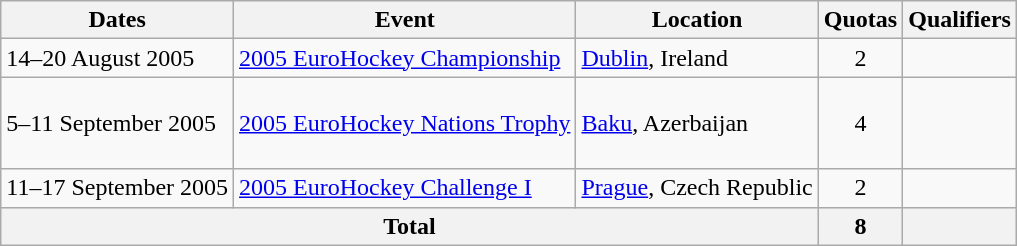<table class=wikitable>
<tr>
<th>Dates</th>
<th>Event</th>
<th>Location</th>
<th>Quotas</th>
<th>Qualifiers</th>
</tr>
<tr>
<td>14–20 August 2005</td>
<td><a href='#'>2005 EuroHockey Championship</a></td>
<td><a href='#'>Dublin</a>, Ireland</td>
<td align=center>2</td>
<td><br></td>
</tr>
<tr>
<td>5–11 September 2005</td>
<td><a href='#'>2005 EuroHockey Nations Trophy</a></td>
<td><a href='#'>Baku</a>, Azerbaijan</td>
<td align=center>4</td>
<td><br><br> <br>  </td>
</tr>
<tr>
<td>11–17 September 2005</td>
<td><a href='#'>2005 EuroHockey Challenge I</a></td>
<td><a href='#'>Prague</a>, Czech Republic</td>
<td align=center>2</td>
<td><br></td>
</tr>
<tr>
<th colspan="3">Total</th>
<th>8</th>
<th></th>
</tr>
</table>
